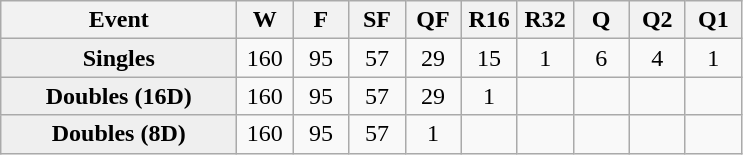<table class="wikitable" style=text-align:center;>
<tr>
<th width=150>Event</th>
<th width=30>W</th>
<th width=30>F</th>
<th width=30>SF</th>
<th width=30>QF</th>
<th width=30>R16</th>
<th width=30>R32</th>
<th width=30>Q</th>
<th width=30>Q2</th>
<th width=30>Q1</th>
</tr>
<tr>
<td style="background:#efefef"><strong>Singles</strong></td>
<td align=center>160</td>
<td>95</td>
<td>57</td>
<td>29</td>
<td>15</td>
<td>1</td>
<td>6</td>
<td>4</td>
<td>1</td>
</tr>
<tr>
<td style="background:#efefef"><strong>Doubles (16D)</strong></td>
<td align=center>160</td>
<td>95</td>
<td>57</td>
<td>29</td>
<td>1</td>
<td></td>
<td></td>
<td></td>
<td></td>
</tr>
<tr>
<td style="background:#efefef"><strong>Doubles (8D)</strong></td>
<td align=center>160</td>
<td>95</td>
<td>57</td>
<td>1</td>
<td></td>
<td></td>
<td></td>
<td></td>
<td></td>
</tr>
</table>
